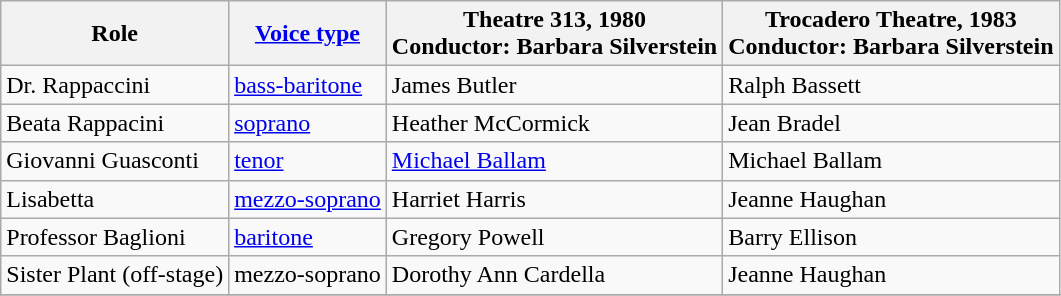<table class="wikitable">
<tr>
<th>Role</th>
<th><a href='#'>Voice type</a></th>
<th>Theatre 313, 1980<br>Conductor: Barbara Silverstein</th>
<th>Trocadero Theatre, 1983<br>Conductor: Barbara Silverstein</th>
</tr>
<tr>
<td>Dr. Rappaccini</td>
<td><a href='#'>bass-baritone</a></td>
<td>James Butler</td>
<td>Ralph Bassett</td>
</tr>
<tr>
<td>Beata Rappacini</td>
<td><a href='#'>soprano</a></td>
<td>Heather McCormick</td>
<td>Jean Bradel</td>
</tr>
<tr>
<td>Giovanni Guasconti</td>
<td><a href='#'>tenor</a></td>
<td><a href='#'>Michael Ballam</a></td>
<td>Michael Ballam</td>
</tr>
<tr>
<td>Lisabetta</td>
<td><a href='#'>mezzo-soprano</a></td>
<td>Harriet Harris</td>
<td>Jeanne Haughan</td>
</tr>
<tr>
<td>Professor Baglioni</td>
<td><a href='#'>baritone</a></td>
<td>Gregory Powell</td>
<td>Barry Ellison</td>
</tr>
<tr>
<td>Sister Plant (off-stage)</td>
<td>mezzo-soprano</td>
<td>Dorothy Ann Cardella</td>
<td>Jeanne Haughan</td>
</tr>
<tr>
</tr>
</table>
